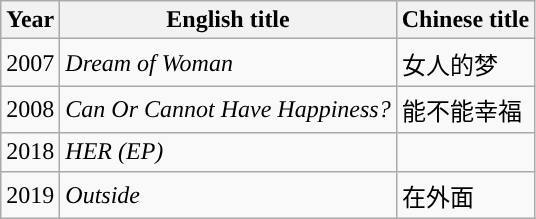<table class="wikitable sortable">
<tr>
<th>Year</th>
<th>English title</th>
<th>Chinese title</th>
</tr>
<tr>
<td>2007</td>
<td><em>Dream of Woman</em></td>
<td>女人的梦</td>
</tr>
<tr>
<td>2008</td>
<td><em>Can Or Cannot Have Happiness?</em></td>
<td>能不能幸福</td>
</tr>
<tr>
<td>2018</td>
<td><em>HER (EP)</em></td>
<td></td>
</tr>
<tr>
<td>2019</td>
<td><em>Outside</em></td>
<td>在外面</td>
</tr>
</table>
